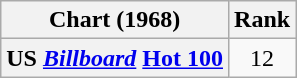<table class="wikitable sortable plainrowheaders" style="text-align:center;">
<tr>
<th scope="col">Chart (1968)</th>
<th scope="col">Rank</th>
</tr>
<tr>
<th scope="row">US <em><a href='#'>Billboard</a></em> <a href='#'>Hot 100</a></th>
<td>12</td>
</tr>
</table>
